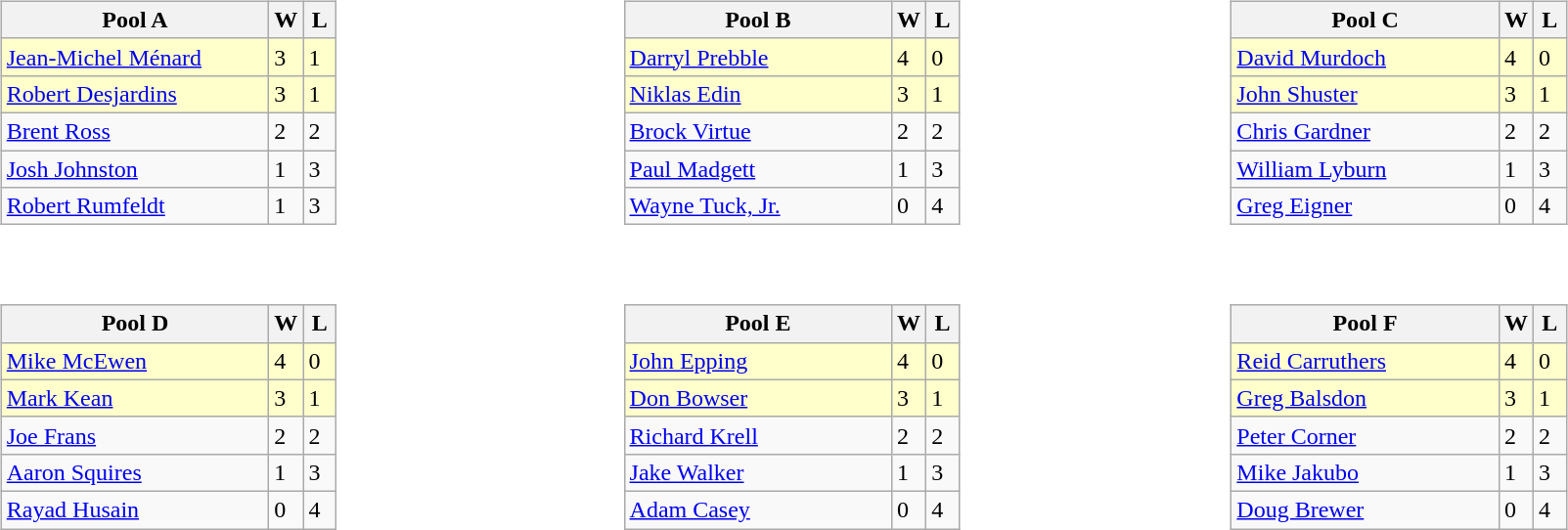<table>
<tr>
<td valign=top width=10%><br><table class=wikitable>
<tr>
<th width=175>Pool A</th>
<th width=15>W</th>
<th width=15>L</th>
</tr>
<tr bgcolor=#ffffcc>
<td> <a href='#'>Jean-Michel Ménard</a></td>
<td>3</td>
<td>1</td>
</tr>
<tr bgcolor=#ffffcc>
<td> <a href='#'>Robert Desjardins</a></td>
<td>3</td>
<td>1</td>
</tr>
<tr>
<td> <a href='#'>Brent Ross</a></td>
<td>2</td>
<td>2</td>
</tr>
<tr>
<td> <a href='#'>Josh Johnston</a></td>
<td>1</td>
<td>3</td>
</tr>
<tr>
<td> <a href='#'>Robert Rumfeldt</a></td>
<td>1</td>
<td>3</td>
</tr>
</table>
</td>
<td valign=top width=10%><br><table class=wikitable>
<tr>
<th width=175>Pool B</th>
<th width=15>W</th>
<th width=15>L</th>
</tr>
<tr bgcolor=#ffffcc>
<td> <a href='#'>Darryl Prebble</a></td>
<td>4</td>
<td>0</td>
</tr>
<tr bgcolor=#ffffcc>
<td> <a href='#'>Niklas Edin</a></td>
<td>3</td>
<td>1</td>
</tr>
<tr>
<td> <a href='#'>Brock Virtue</a></td>
<td>2</td>
<td>2</td>
</tr>
<tr>
<td> <a href='#'>Paul Madgett</a></td>
<td>1</td>
<td>3</td>
</tr>
<tr>
<td> <a href='#'>Wayne Tuck, Jr.</a></td>
<td>0</td>
<td>4</td>
</tr>
</table>
</td>
<td valign=top width=10%><br><table class=wikitable>
<tr>
<th width=175>Pool C</th>
<th width=15>W</th>
<th width=15>L</th>
</tr>
<tr bgcolor=#ffffcc>
<td> <a href='#'>David Murdoch</a></td>
<td>4</td>
<td>0</td>
</tr>
<tr bgcolor=#ffffcc>
<td> <a href='#'>John Shuster</a></td>
<td>3</td>
<td>1</td>
</tr>
<tr>
<td> <a href='#'>Chris Gardner</a></td>
<td>2</td>
<td>2</td>
</tr>
<tr>
<td> <a href='#'>William Lyburn</a></td>
<td>1</td>
<td>3</td>
</tr>
<tr>
<td> <a href='#'>Greg Eigner</a></td>
<td>0</td>
<td>4</td>
</tr>
</table>
</td>
</tr>
<tr>
<td valign=top width=10%><br><table class=wikitable>
<tr>
<th width=175>Pool D</th>
<th width=15>W</th>
<th width=15>L</th>
</tr>
<tr bgcolor=#ffffcc>
<td> <a href='#'>Mike McEwen</a></td>
<td>4</td>
<td>0</td>
</tr>
<tr bgcolor=#ffffcc>
<td> <a href='#'>Mark Kean</a></td>
<td>3</td>
<td>1</td>
</tr>
<tr>
<td> <a href='#'>Joe Frans</a></td>
<td>2</td>
<td>2</td>
</tr>
<tr>
<td> <a href='#'>Aaron Squires</a></td>
<td>1</td>
<td>3</td>
</tr>
<tr>
<td> <a href='#'>Rayad Husain</a></td>
<td>0</td>
<td>4</td>
</tr>
</table>
</td>
<td valign=top width=10%><br><table class=wikitable>
<tr>
<th width=175>Pool E</th>
<th width=15>W</th>
<th width=15>L</th>
</tr>
<tr bgcolor=#ffffcc>
<td> <a href='#'>John Epping</a></td>
<td>4</td>
<td>0</td>
</tr>
<tr bgcolor=#ffffcc>
<td> <a href='#'>Don Bowser</a></td>
<td>3</td>
<td>1</td>
</tr>
<tr>
<td> <a href='#'>Richard Krell</a></td>
<td>2</td>
<td>2</td>
</tr>
<tr>
<td> <a href='#'>Jake Walker</a></td>
<td>1</td>
<td>3</td>
</tr>
<tr>
<td> <a href='#'>Adam Casey</a></td>
<td>0</td>
<td>4</td>
</tr>
</table>
</td>
<td valign=top width=10%><br><table class=wikitable>
<tr>
<th width=175>Pool F</th>
<th width=15>W</th>
<th width=15>L</th>
</tr>
<tr bgcolor=#ffffcc>
<td> <a href='#'>Reid Carruthers</a></td>
<td>4</td>
<td>0</td>
</tr>
<tr bgcolor=#ffffcc>
<td> <a href='#'>Greg Balsdon</a></td>
<td>3</td>
<td>1</td>
</tr>
<tr>
<td> <a href='#'>Peter Corner</a></td>
<td>2</td>
<td>2</td>
</tr>
<tr>
<td> <a href='#'>Mike Jakubo</a></td>
<td>1</td>
<td>3</td>
</tr>
<tr>
<td> <a href='#'>Doug Brewer</a></td>
<td>0</td>
<td>4</td>
</tr>
</table>
</td>
</tr>
</table>
